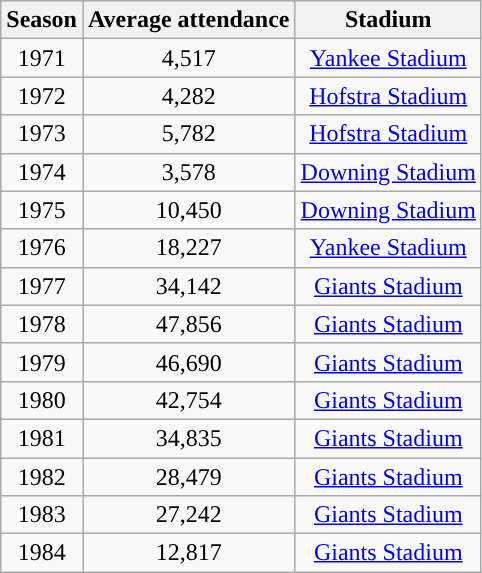<table class="wikitable sortable" style="text-align: center;">
<tr>
<th>Season</th>
<th>Average attendance</th>
<th>Stadium</th>
</tr>
<tr>
<td>1971</td>
<td align="center">4,517</td>
<td><a href='#'>Yankee Stadium</a></td>
</tr>
<tr>
<td>1972</td>
<td align="center">4,282</td>
<td><a href='#'>Hofstra Stadium</a></td>
</tr>
<tr>
<td>1973</td>
<td align="center">5,782</td>
<td><a href='#'>Hofstra Stadium</a></td>
</tr>
<tr>
<td>1974</td>
<td align="center">3,578</td>
<td><a href='#'>Downing Stadium</a></td>
</tr>
<tr>
<td>1975</td>
<td align="center">10,450</td>
<td><a href='#'>Downing Stadium</a></td>
</tr>
<tr>
<td>1976</td>
<td align="center">18,227</td>
<td><a href='#'>Yankee Stadium</a></td>
</tr>
<tr>
<td>1977</td>
<td align="center">34,142</td>
<td><a href='#'>Giants Stadium</a></td>
</tr>
<tr>
<td>1978</td>
<td align="center">47,856</td>
<td><a href='#'>Giants Stadium</a></td>
</tr>
<tr>
<td>1979</td>
<td align="center">46,690</td>
<td><a href='#'>Giants Stadium</a></td>
</tr>
<tr>
<td>1980</td>
<td align="center">42,754</td>
<td><a href='#'>Giants Stadium</a></td>
</tr>
<tr>
<td>1981</td>
<td align="center">34,835</td>
<td><a href='#'>Giants Stadium</a></td>
</tr>
<tr>
<td>1982</td>
<td align="center">28,479</td>
<td><a href='#'>Giants Stadium</a></td>
</tr>
<tr>
<td>1983</td>
<td align="center">27,242</td>
<td><a href='#'>Giants Stadium</a></td>
</tr>
<tr>
<td>1984</td>
<td align="center">12,817</td>
<td><a href='#'>Giants Stadium</a></td>
</tr>
</table>
